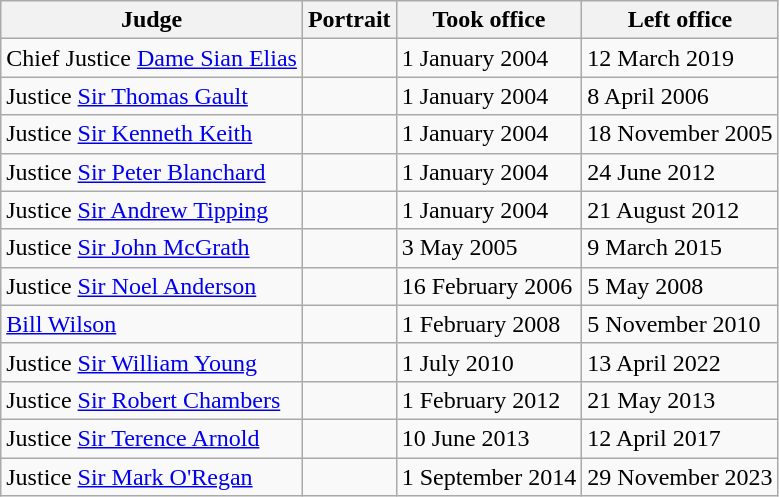<table class="wikitable sortable">
<tr>
<th>Judge</th>
<th class="unsortable">Portrait</th>
<th>Took office</th>
<th>Left office</th>
</tr>
<tr>
<td data-sort-value="Elias">Chief Justice <a href='#'>Dame Sian Elias</a></td>
<td></td>
<td>1 January 2004</td>
<td>12 March 2019</td>
</tr>
<tr>
<td data-sort-value="Gault">Justice <a href='#'>Sir Thomas Gault</a></td>
<td></td>
<td>1 January 2004</td>
<td>8 April 2006</td>
</tr>
<tr>
<td data-sort-value="Keith">Justice <a href='#'>Sir Kenneth Keith</a></td>
<td></td>
<td>1 January 2004</td>
<td>18 November 2005</td>
</tr>
<tr>
<td data-sort-value="Blanchard">Justice <a href='#'>Sir Peter Blanchard</a></td>
<td></td>
<td>1 January 2004</td>
<td>24 June 2012</td>
</tr>
<tr>
<td data-sort-value="Tipping">Justice <a href='#'>Sir Andrew Tipping</a></td>
<td></td>
<td>1 January 2004</td>
<td>21 August 2012</td>
</tr>
<tr>
<td data-sort-value="McGrath">Justice <a href='#'>Sir John McGrath</a></td>
<td></td>
<td>3 May 2005</td>
<td>9 March 2015</td>
</tr>
<tr>
<td data-sort-value="Anderson">Justice <a href='#'>Sir Noel Anderson</a></td>
<td></td>
<td>16 February 2006</td>
<td>5 May 2008</td>
</tr>
<tr>
<td data-sort-value="Wilson"><a href='#'>Bill Wilson</a></td>
<td></td>
<td>1 February 2008</td>
<td>5 November 2010</td>
</tr>
<tr>
<td data-sort-value="Young">Justice <a href='#'>Sir William Young</a></td>
<td></td>
<td>1 July 2010</td>
<td>13 April 2022</td>
</tr>
<tr>
<td data-sort-value="Chambers">Justice <a href='#'>Sir Robert Chambers</a></td>
<td></td>
<td>1 February 2012</td>
<td>21 May 2013</td>
</tr>
<tr>
<td data-sort-value="Arnold">Justice <a href='#'>Sir Terence Arnold</a></td>
<td></td>
<td>10 June 2013</td>
<td>12 April 2017</td>
</tr>
<tr>
<td data-sort-value="O'Regan">Justice <a href='#'>Sir Mark O'Regan</a></td>
<td></td>
<td>1 September 2014</td>
<td>29 November 2023</td>
</tr>
</table>
